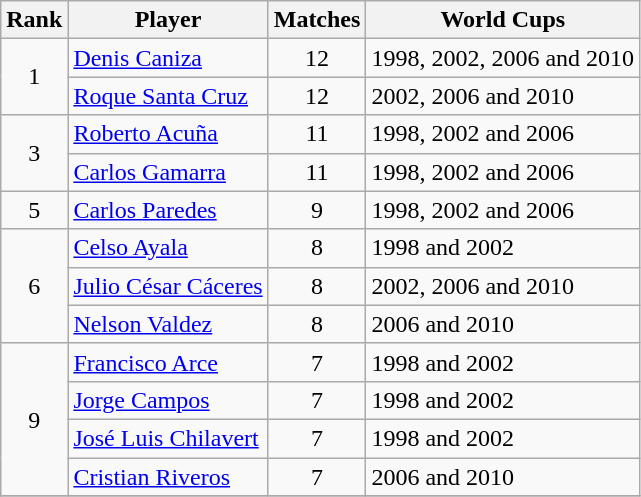<table class="wikitable" style="text-align: left;">
<tr>
<th>Rank</th>
<th>Player</th>
<th>Matches</th>
<th>World Cups</th>
</tr>
<tr>
<td rowspan=2 align=center>1</td>
<td><a href='#'>Denis Caniza</a></td>
<td align=center>12</td>
<td>1998, 2002, 2006 and 2010</td>
</tr>
<tr>
<td><a href='#'>Roque Santa Cruz</a></td>
<td align=center>12</td>
<td>2002, 2006 and 2010</td>
</tr>
<tr>
<td rowspan=2 align=center>3</td>
<td><a href='#'>Roberto Acuña</a></td>
<td align=center>11</td>
<td>1998, 2002 and 2006</td>
</tr>
<tr>
<td><a href='#'>Carlos Gamarra</a></td>
<td align=center>11</td>
<td>1998, 2002 and 2006</td>
</tr>
<tr>
<td align=center>5</td>
<td><a href='#'>Carlos Paredes</a></td>
<td align=center>9</td>
<td>1998, 2002 and 2006</td>
</tr>
<tr>
<td rowspan=3 align=center>6</td>
<td><a href='#'>Celso Ayala</a></td>
<td align=center>8</td>
<td>1998 and 2002</td>
</tr>
<tr>
<td><a href='#'>Julio César Cáceres</a></td>
<td align=center>8</td>
<td>2002, 2006 and 2010</td>
</tr>
<tr>
<td><a href='#'>Nelson Valdez</a></td>
<td align=center>8</td>
<td>2006 and 2010</td>
</tr>
<tr>
<td rowspan=4 align=center>9</td>
<td><a href='#'>Francisco Arce</a></td>
<td align=center>7</td>
<td>1998 and 2002</td>
</tr>
<tr>
<td><a href='#'>Jorge Campos</a></td>
<td align=center>7</td>
<td>1998 and 2002</td>
</tr>
<tr>
<td><a href='#'>José Luis Chilavert</a></td>
<td align=center>7</td>
<td>1998 and 2002</td>
</tr>
<tr>
<td><a href='#'>Cristian Riveros</a></td>
<td align=center>7</td>
<td>2006 and 2010</td>
</tr>
<tr>
</tr>
</table>
